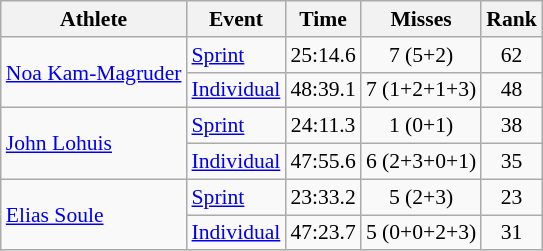<table class="wikitable" style="font-size:90%">
<tr>
<th>Athlete</th>
<th>Event</th>
<th>Time</th>
<th>Misses</th>
<th>Rank</th>
</tr>
<tr align=center>
<td align=left rowspan=2><a href='#'>Noa Kam-Magruder</a></td>
<td align=left><a href='#'>Sprint</a></td>
<td>25:14.6</td>
<td>7 (5+2)</td>
<td>62</td>
</tr>
<tr align=center>
<td align=left><a href='#'>Individual</a></td>
<td>48:39.1</td>
<td>7 (1+2+1+3)</td>
<td>48</td>
</tr>
<tr align=center>
<td align=left rowspan=2><a href='#'>John Lohuis</a></td>
<td align=left><a href='#'>Sprint</a></td>
<td>24:11.3</td>
<td>1 (0+1)</td>
<td>38</td>
</tr>
<tr align=center>
<td align=left><a href='#'>Individual</a></td>
<td>47:55.6</td>
<td>6 (2+3+0+1)</td>
<td>35</td>
</tr>
<tr align=center>
<td align=left rowspan=2><a href='#'>Elias Soule</a></td>
<td align=left><a href='#'>Sprint</a></td>
<td>23:33.2</td>
<td>5 (2+3)</td>
<td>23</td>
</tr>
<tr align=center>
<td align=left><a href='#'>Individual</a></td>
<td>47:23.7</td>
<td>5 (0+0+2+3)</td>
<td>31</td>
</tr>
</table>
